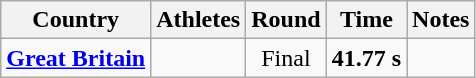<table class="wikitable sortable" style="text-align:center">
<tr>
<th>Country</th>
<th class=unsortable>Athletes</th>
<th>Round</th>
<th>Time</th>
<th>Notes</th>
</tr>
<tr>
<td align=left><strong><a href='#'>Great Britain</a></strong></td>
<td align=left></td>
<td>Final</td>
<td><strong>41.77 s</strong></td>
<td></td>
</tr>
</table>
